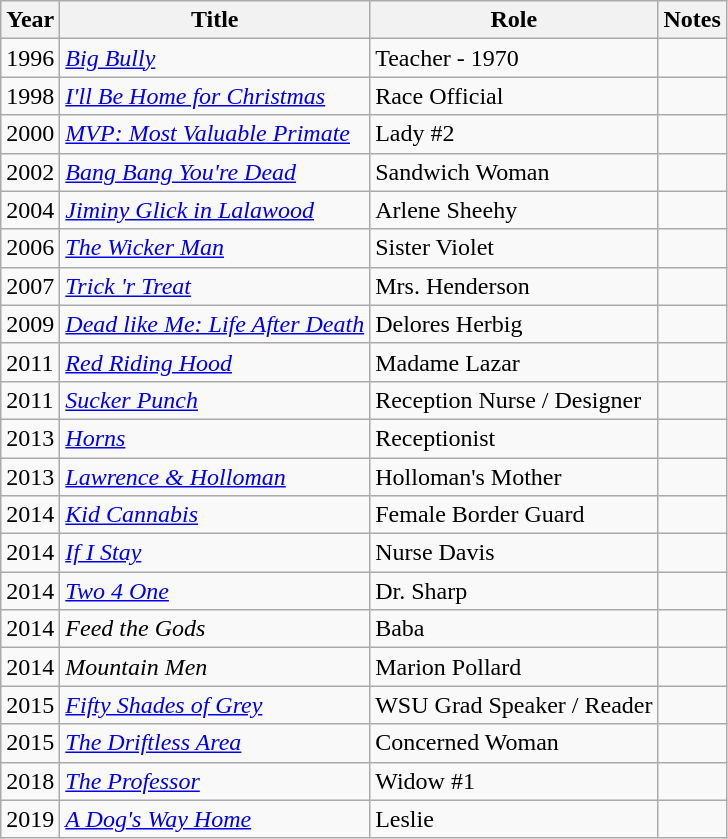<table class="wikitable sortable">
<tr>
<th>Year</th>
<th>Title</th>
<th>Role</th>
<th class="unsortable">Notes</th>
</tr>
<tr>
<td>1996</td>
<td><a href='#'><em>Big Bully</em></a></td>
<td>Teacher - 1970</td>
<td></td>
</tr>
<tr>
<td>1998</td>
<td><a href='#'><em>I'll Be Home for Christmas</em></a></td>
<td>Race Official</td>
<td></td>
</tr>
<tr>
<td>2000</td>
<td><em><a href='#'>MVP: Most Valuable Primate</a></em></td>
<td>Lady #2</td>
<td></td>
</tr>
<tr>
<td>2002</td>
<td><a href='#'><em>Bang Bang You're Dead</em></a></td>
<td>Sandwich Woman</td>
<td></td>
</tr>
<tr>
<td>2004</td>
<td><em><a href='#'>Jiminy Glick in Lalawood</a></em></td>
<td>Arlene Sheehy</td>
<td></td>
</tr>
<tr>
<td>2006</td>
<td data-sort-value="Wicker Man, The"><a href='#'><em>The Wicker Man</em></a></td>
<td>Sister Violet</td>
<td></td>
</tr>
<tr>
<td>2007</td>
<td><em><a href='#'>Trick 'r Treat</a></em></td>
<td>Mrs. Henderson</td>
<td></td>
</tr>
<tr>
<td>2009</td>
<td><em><a href='#'>Dead like Me: Life After Death</a></em></td>
<td>Delores Herbig</td>
<td></td>
</tr>
<tr>
<td>2011</td>
<td><a href='#'><em>Red Riding Hood</em></a></td>
<td>Madame Lazar</td>
<td></td>
</tr>
<tr>
<td>2011</td>
<td><a href='#'><em>Sucker Punch</em></a></td>
<td>Reception Nurse / Designer</td>
<td></td>
</tr>
<tr>
<td>2013</td>
<td><a href='#'><em>Horns</em></a></td>
<td>Receptionist</td>
<td></td>
</tr>
<tr>
<td>2013</td>
<td><em><a href='#'>Lawrence & Holloman</a></em></td>
<td>Holloman's Mother</td>
<td></td>
</tr>
<tr>
<td>2014</td>
<td><em><a href='#'>Kid Cannabis</a></em></td>
<td>Female Border Guard</td>
<td></td>
</tr>
<tr>
<td>2014</td>
<td><a href='#'><em>If I Stay</em></a></td>
<td>Nurse Davis</td>
<td></td>
</tr>
<tr>
<td>2014</td>
<td><em><a href='#'>Two 4 One</a></em></td>
<td>Dr. Sharp</td>
<td></td>
</tr>
<tr>
<td>2014</td>
<td><em>Feed the Gods</em></td>
<td>Baba</td>
<td></td>
</tr>
<tr>
<td>2014</td>
<td><em>Mountain Men</em></td>
<td>Marion Pollard</td>
<td></td>
</tr>
<tr>
<td>2015</td>
<td><a href='#'><em>Fifty Shades of Grey</em></a></td>
<td>WSU Grad Speaker / Reader</td>
<td></td>
</tr>
<tr>
<td>2015</td>
<td data-sort-value="Driftless Area, The"><em><a href='#'>The Driftless Area</a></em></td>
<td>Concerned Woman</td>
<td></td>
</tr>
<tr>
<td>2018</td>
<td data-sort-value="Professor, The"><a href='#'><em>The Professor</em></a></td>
<td>Widow #1</td>
<td></td>
</tr>
<tr>
<td>2019</td>
<td data-sort-value="Dog's Way Home, A"><em><a href='#'>A Dog's Way Home</a></em></td>
<td>Leslie</td>
<td></td>
</tr>
</table>
